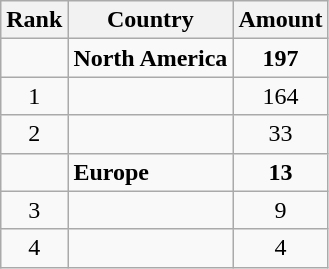<table class="wikitable" style="text-align: center;">
<tr>
<th>Rank</th>
<th>Country</th>
<th>Amount</th>
</tr>
<tr>
<td></td>
<td style="text-align: left;"><strong>North America</strong></td>
<td><strong>197</strong></td>
</tr>
<tr>
<td>1</td>
<td style="text-align: left;"></td>
<td>164</td>
</tr>
<tr>
<td>2</td>
<td style="text-align: left;"></td>
<td>33</td>
</tr>
<tr>
<td></td>
<td style="text-align: left;"><strong>Europe</strong></td>
<td><strong>13</strong></td>
</tr>
<tr>
<td>3</td>
<td style="text-align: left;"></td>
<td>9</td>
</tr>
<tr>
<td>4</td>
<td style="text-align: left;"></td>
<td>4</td>
</tr>
</table>
